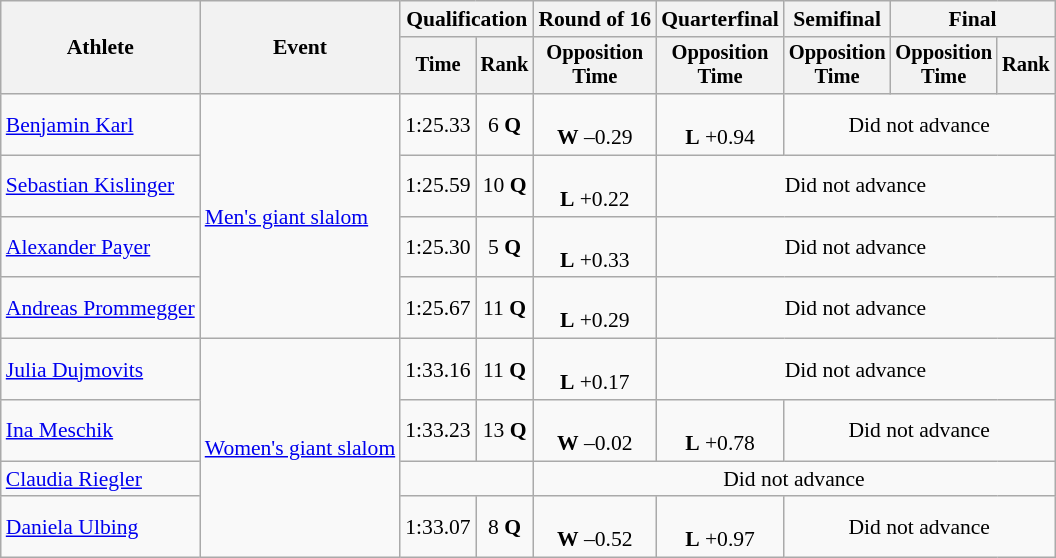<table class="wikitable" style="font-size:90%">
<tr>
<th rowspan="2">Athlete</th>
<th rowspan="2">Event</th>
<th colspan="2">Qualification</th>
<th>Round of 16</th>
<th>Quarterfinal</th>
<th>Semifinal</th>
<th colspan=2>Final</th>
</tr>
<tr style="font-size:95%">
<th>Time</th>
<th>Rank</th>
<th>Opposition<br>Time</th>
<th>Opposition<br>Time</th>
<th>Opposition<br>Time</th>
<th>Opposition<br>Time</th>
<th>Rank</th>
</tr>
<tr align=center>
<td align=left><a href='#'>Benjamin Karl</a></td>
<td align=left rowspan=4><a href='#'>Men's giant slalom</a></td>
<td>1:25.33</td>
<td>6 <strong>Q</strong></td>
<td><br><strong>W</strong> –0.29</td>
<td><br><strong>L</strong> +0.94</td>
<td colspan=3>Did not advance</td>
</tr>
<tr align=center>
<td align=left><a href='#'>Sebastian Kislinger</a></td>
<td>1:25.59</td>
<td>10 <strong>Q</strong></td>
<td><br><strong>L</strong> +0.22</td>
<td colspan=4>Did not advance</td>
</tr>
<tr align=center>
<td align=left><a href='#'>Alexander Payer</a></td>
<td>1:25.30</td>
<td>5 <strong>Q</strong></td>
<td><br><strong>L</strong> +0.33</td>
<td colspan=4>Did not advance</td>
</tr>
<tr align=center>
<td align=left><a href='#'>Andreas Prommegger</a></td>
<td>1:25.67</td>
<td>11 <strong>Q</strong></td>
<td><br><strong>L</strong> +0.29</td>
<td colspan=4>Did not advance</td>
</tr>
<tr align=center>
<td align=left><a href='#'>Julia Dujmovits</a></td>
<td align=left rowspan=4><a href='#'>Women's giant slalom</a></td>
<td>1:33.16</td>
<td>11 <strong>Q</strong></td>
<td><br><strong>L</strong> +0.17</td>
<td colspan=4>Did not advance</td>
</tr>
<tr align=center>
<td align=left><a href='#'>Ina Meschik</a></td>
<td>1:33.23</td>
<td>13 <strong>Q</strong></td>
<td><br><strong>W</strong> –0.02</td>
<td><br><strong>L</strong> +0.78</td>
<td colspan=3>Did not advance</td>
</tr>
<tr align=center>
<td align=left><a href='#'>Claudia Riegler</a></td>
<td colspan=2></td>
<td colspan=5>Did not advance</td>
</tr>
<tr align=center>
<td align=left><a href='#'>Daniela Ulbing</a></td>
<td>1:33.07</td>
<td>8 <strong>Q</strong></td>
<td><br><strong>W</strong> –0.52</td>
<td><br><strong>L</strong> +0.97</td>
<td colspan=3>Did not advance</td>
</tr>
</table>
